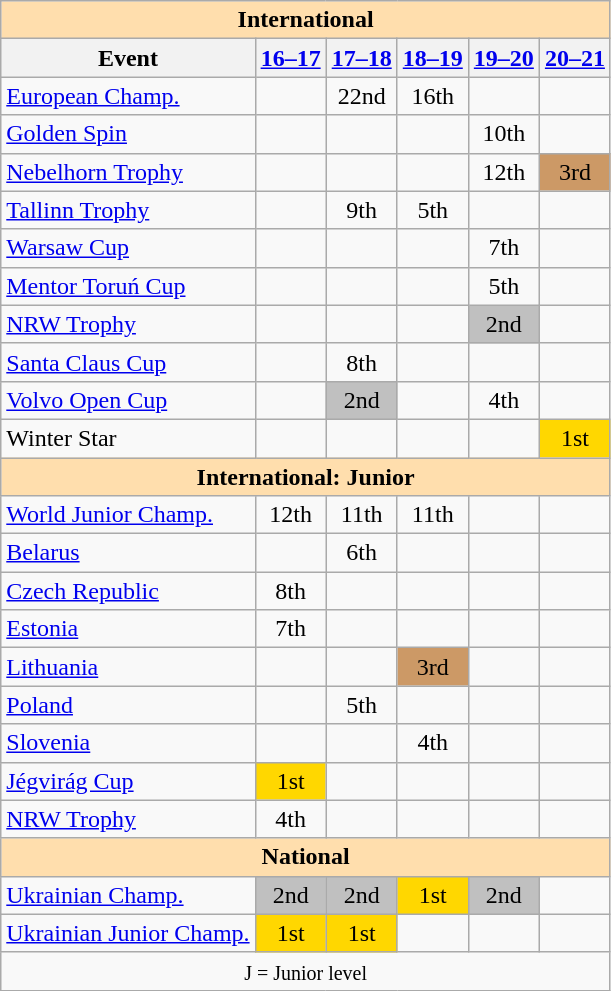<table class="wikitable" style="text-align:center">
<tr>
<th style="background-color: #ffdead; " colspan=6 align=center>International</th>
</tr>
<tr>
<th>Event</th>
<th><a href='#'>16–17</a></th>
<th><a href='#'>17–18</a></th>
<th><a href='#'>18–19</a></th>
<th><a href='#'>19–20</a></th>
<th><a href='#'>20–21</a></th>
</tr>
<tr>
<td align=left><a href='#'>European Champ.</a></td>
<td></td>
<td>22nd</td>
<td>16th</td>
<td></td>
<td></td>
</tr>
<tr>
<td align=left> <a href='#'>Golden Spin</a></td>
<td></td>
<td></td>
<td></td>
<td>10th</td>
<td></td>
</tr>
<tr>
<td align=left> <a href='#'>Nebelhorn Trophy</a></td>
<td></td>
<td></td>
<td></td>
<td>12th</td>
<td bgcolor=cc9966>3rd</td>
</tr>
<tr>
<td align=left> <a href='#'>Tallinn Trophy</a></td>
<td></td>
<td>9th</td>
<td>5th</td>
<td></td>
<td></td>
</tr>
<tr>
<td align=left> <a href='#'>Warsaw Cup</a></td>
<td></td>
<td></td>
<td></td>
<td>7th</td>
<td></td>
</tr>
<tr>
<td align=left><a href='#'>Mentor Toruń Cup</a></td>
<td></td>
<td></td>
<td></td>
<td>5th</td>
<td></td>
</tr>
<tr>
<td align=left><a href='#'>NRW Trophy</a></td>
<td></td>
<td></td>
<td></td>
<td bgcolor=silver>2nd</td>
<td></td>
</tr>
<tr>
<td align=left><a href='#'>Santa Claus Cup</a></td>
<td></td>
<td>8th</td>
<td></td>
<td></td>
<td></td>
</tr>
<tr>
<td align=left><a href='#'>Volvo Open Cup</a></td>
<td></td>
<td bgcolor=silver>2nd</td>
<td></td>
<td>4th</td>
<td></td>
</tr>
<tr>
<td align=left>Winter Star</td>
<td></td>
<td></td>
<td></td>
<td></td>
<td bgcolor=gold>1st</td>
</tr>
<tr>
<th style="background-color: #ffdead; " colspan=6 align=center>International: Junior</th>
</tr>
<tr>
<td align=left><a href='#'>World Junior Champ.</a></td>
<td>12th</td>
<td>11th</td>
<td>11th</td>
<td></td>
<td></td>
</tr>
<tr>
<td align=left> <a href='#'>Belarus</a></td>
<td></td>
<td>6th</td>
<td></td>
<td></td>
<td></td>
</tr>
<tr>
<td align=left> <a href='#'>Czech Republic</a></td>
<td>8th</td>
<td></td>
<td></td>
<td></td>
<td></td>
</tr>
<tr>
<td align=left> <a href='#'>Estonia</a></td>
<td>7th</td>
<td></td>
<td></td>
<td></td>
<td></td>
</tr>
<tr>
<td align=left> <a href='#'>Lithuania</a></td>
<td></td>
<td></td>
<td bgcolor=cc9966>3rd</td>
<td></td>
<td></td>
</tr>
<tr>
<td align=left> <a href='#'>Poland</a></td>
<td></td>
<td>5th</td>
<td></td>
<td></td>
<td></td>
</tr>
<tr>
<td align=left> <a href='#'>Slovenia</a></td>
<td></td>
<td></td>
<td>4th</td>
<td></td>
<td></td>
</tr>
<tr>
<td align=left><a href='#'>Jégvirág Cup</a></td>
<td bgcolor=gold>1st</td>
<td></td>
<td></td>
<td></td>
<td></td>
</tr>
<tr>
<td align=left><a href='#'>NRW Trophy</a></td>
<td>4th</td>
<td></td>
<td></td>
<td></td>
<td></td>
</tr>
<tr>
<th style="background-color: #ffdead; " colspan=6 align=center>National</th>
</tr>
<tr>
<td align=left><a href='#'>Ukrainian Champ.</a></td>
<td bgcolor=silver>2nd</td>
<td bgcolor=silver>2nd</td>
<td bgcolor=gold>1st</td>
<td bgcolor=silver>2nd</td>
<td></td>
</tr>
<tr>
<td align=left><a href='#'>Ukrainian Junior Champ.</a></td>
<td bgcolor=gold>1st</td>
<td bgcolor=gold>1st</td>
<td></td>
<td></td>
<td></td>
</tr>
<tr>
<td colspan=6 align=center><small> J = Junior level </small></td>
</tr>
</table>
